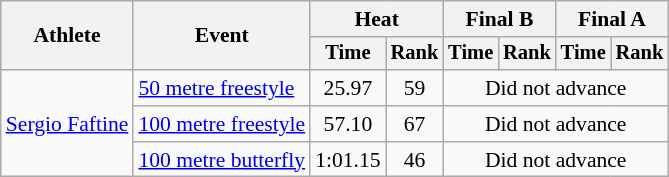<table class=wikitable style="font-size:90%">
<tr>
<th rowspan="2">Athlete</th>
<th rowspan="2">Event</th>
<th colspan="2">Heat</th>
<th colspan="2">Final B</th>
<th colspan="2">Final A</th>
</tr>
<tr style="font-size:95%">
<th>Time</th>
<th>Rank</th>
<th>Time</th>
<th>Rank</th>
<th>Time</th>
<th>Rank</th>
</tr>
<tr align=center>
<td align=left rowspan=3><a href='#'>Sergio Faftine</a></td>
<td align=left><a href='#'>50 metre freestyle</a></td>
<td>25.97</td>
<td>59</td>
<td colspan=4 align=center>Did not advance</td>
</tr>
<tr align=center>
<td align=left><a href='#'>100 metre freestyle</a></td>
<td>57.10</td>
<td>67</td>
<td colspan=4 align=center>Did not advance</td>
</tr>
<tr align=center>
<td align=left><a href='#'>100 metre butterfly</a></td>
<td>1:01.15</td>
<td>46</td>
<td colspan=4 align=center>Did not advance</td>
</tr>
</table>
